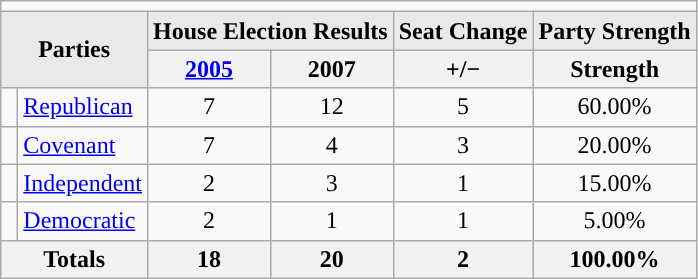<table class   ="wikitable">
<tr>
<td colspan="6"></td>
</tr>
<tr>
<th style   ="background:#e9e9e9; text-align:center" rowspan="2" colspan="2">Parties</th>
<th style   ="background:#e9e9e9; text-align:center" colspan="2">House Election Results</th>
<th style   ="background:#e9e9e9; text-align:center" colspan="1">Seat Change</th>
<th style   ="background:#e9e9e9; text-align:center" colspan="1">Party Strength</th>
</tr>
<tr style ="background:#e9e9e9">
<th><a href='#'>2005</a></th>
<th>2007</th>
<th>+/−</th>
<th>Strength</th>
</tr>
<tr>
<td style="background-color:"> </td>
<td><a href='#'>Republican</a></td>
<td align = center>7</td>
<td align = center>12</td>
<td align = center>5 </td>
<td align = center>60.00%</td>
</tr>
<tr>
<td style="background-color:"> </td>
<td><a href='#'>Covenant</a></td>
<td align = center>7</td>
<td align = center>4</td>
<td align = center>3 </td>
<td align = center>20.00%</td>
</tr>
<tr>
<td style="background-color:"> </td>
<td><a href='#'>Independent</a></td>
<td align = center>2</td>
<td align = center>3</td>
<td align = center>1 </td>
<td align = center>15.00%</td>
</tr>
<tr>
<td style="background-color:"> </td>
<td><a href='#'>Democratic</a></td>
<td align = center>2</td>
<td align = center>1</td>
<td align = center>1 </td>
<td align = center>5.00%</td>
</tr>
<tr style = "background:#ccc">
<th colspan = "2">Totals</th>
<th>18</th>
<th>20</th>
<th>2 </th>
<th>100.00%</th>
</tr>
</table>
